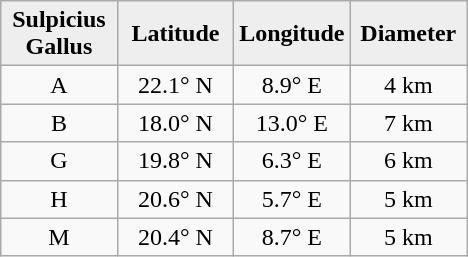<table class="wikitable">
<tr>
<th width="25%" style="background:#eeeeee;">Sulpicius<br>Gallus</th>
<th width="25%" style="background:#eeeeee;">Latitude</th>
<th width="25%" style="background:#eeeeee;">Longitude</th>
<th width="25%" style="background:#eeeeee;">Diameter</th>
</tr>
<tr>
<td align="center">A</td>
<td align="center">22.1° N</td>
<td align="center">8.9° E</td>
<td align="center">4 km</td>
</tr>
<tr>
<td align="center">B</td>
<td align="center">18.0° N</td>
<td align="center">13.0° E</td>
<td align="center">7 km</td>
</tr>
<tr>
<td align="center">G</td>
<td align="center">19.8° N</td>
<td align="center">6.3° E</td>
<td align="center">6 km</td>
</tr>
<tr>
<td align="center">H</td>
<td align="center">20.6° N</td>
<td align="center">5.7° E</td>
<td align="center">5 km</td>
</tr>
<tr>
<td align="center">M</td>
<td align="center">20.4° N</td>
<td align="center">8.7° E</td>
<td align="center">5 km</td>
</tr>
</table>
